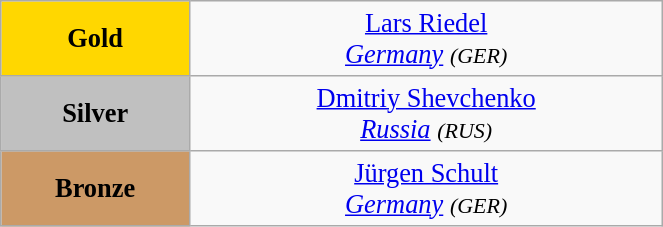<table class="wikitable" style=" text-align:center; font-size:110%;" width="35%">
<tr>
<td bgcolor="gold"><strong>Gold</strong></td>
<td> <a href='#'>Lars Riedel</a><br><em><a href='#'>Germany</a> <small>(GER)</small></em></td>
</tr>
<tr>
<td bgcolor="silver"><strong>Silver</strong></td>
<td> <a href='#'>Dmitriy Shevchenko</a><br><em><a href='#'>Russia</a> <small>(RUS)</small></em></td>
</tr>
<tr>
<td bgcolor="CC9966"><strong>Bronze</strong></td>
<td> <a href='#'>Jürgen Schult</a><br><em><a href='#'>Germany</a> <small>(GER)</small></em></td>
</tr>
</table>
